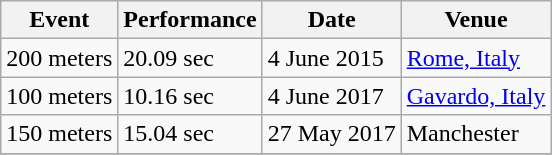<table class=wikitable>
<tr>
<th>Event</th>
<th>Performance</th>
<th>Date</th>
<th>Venue</th>
</tr>
<tr>
<td>200 meters</td>
<td>20.09 sec</td>
<td>4 June 2015</td>
<td><a href='#'>Rome, Italy</a></td>
</tr>
<tr>
<td>100 meters</td>
<td>10.16 sec</td>
<td>4 June 2017</td>
<td><a href='#'>Gavardo, Italy</a></td>
</tr>
<tr>
<td>150 meters</td>
<td>15.04 sec</td>
<td>27 May 2017</td>
<td>Manchester</td>
</tr>
<tr>
</tr>
</table>
